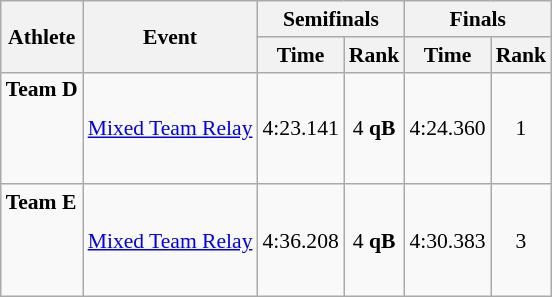<table class="wikitable" style="font-size:90%;">
<tr>
<th rowspan=2>Athlete</th>
<th rowspan=2>Event</th>
<th colspan=2>Semifinals</th>
<th colspan=2>Finals</th>
</tr>
<tr>
<th>Time</th>
<th>Rank</th>
<th>Time</th>
<th>Rank</th>
</tr>
<tr>
<td><strong>Team D</strong><br><br><br><br></td>
<td><a href='#'>Mixed Team Relay</a></td>
<td align=center>4:23.141</td>
<td align=center>4 <strong>qB</strong></td>
<td align=center>4:24.360</td>
<td align=center>1</td>
</tr>
<tr>
<td><strong>Team E</strong><br><br><br><br></td>
<td><a href='#'>Mixed Team Relay</a></td>
<td align=center>4:36.208</td>
<td align=center>4 <strong>qB</strong></td>
<td align=center>4:30.383</td>
<td align=center>3</td>
</tr>
</table>
